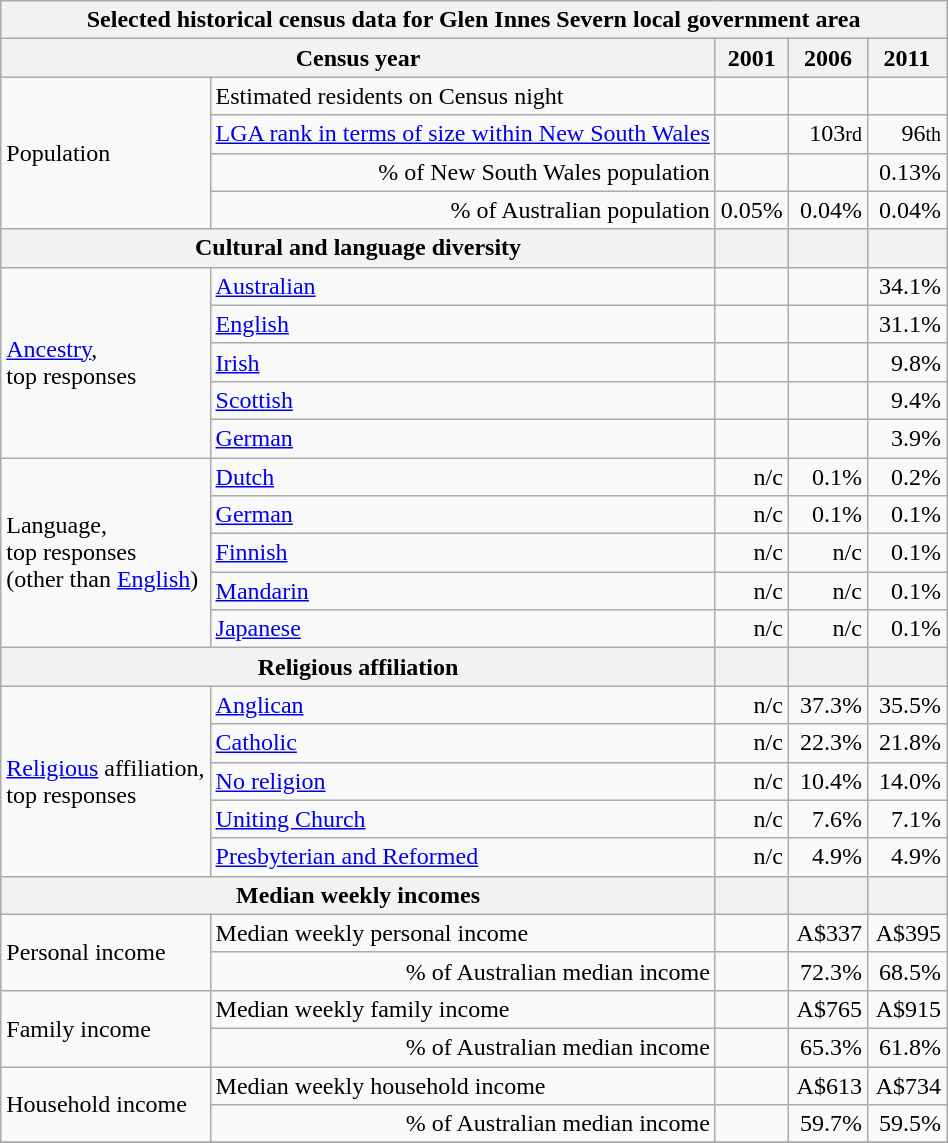<table class="wikitable">
<tr>
<th colspan=6>Selected historical census data for Glen Innes Severn local government area</th>
</tr>
<tr>
<th colspan=3>Census year</th>
<th>2001</th>
<th>2006</th>
<th>2011</th>
</tr>
<tr>
<td rowspan=4 colspan="2">Population</td>
<td>Estimated residents on Census night</td>
<td align="right"></td>
<td align="right"></td>
<td align="right"></td>
</tr>
<tr>
<td align="right"><a href='#'>LGA rank in terms of size within New South Wales</a></td>
<td align="right"></td>
<td align="right">103<small>rd</small></td>
<td align="right">96<small>th</small></td>
</tr>
<tr>
<td align="right">% of New South Wales population</td>
<td align="right"></td>
<td align="right"></td>
<td align="right">0.13%</td>
</tr>
<tr>
<td align="right">% of Australian population</td>
<td align="right">0.05%</td>
<td align="right"> 0.04%</td>
<td align="right"> 0.04%</td>
</tr>
<tr>
<th colspan=3>Cultural and language diversity</th>
<th></th>
<th></th>
<th></th>
</tr>
<tr>
<td rowspan=5 colspan=2><a href='#'>Ancestry</a>,<br>top responses</td>
<td><a href='#'>Australian</a></td>
<td align="right"></td>
<td align="right"></td>
<td align="right">34.1%</td>
</tr>
<tr>
<td><a href='#'>English</a></td>
<td align="right"></td>
<td align="right"></td>
<td align="right">31.1%</td>
</tr>
<tr>
<td><a href='#'>Irish</a></td>
<td align="right"></td>
<td align="right"></td>
<td align="right">9.8%</td>
</tr>
<tr>
<td><a href='#'>Scottish</a></td>
<td align="right"></td>
<td align="right"></td>
<td align="right">9.4%</td>
</tr>
<tr>
<td><a href='#'>German</a></td>
<td align="right"></td>
<td align="right"></td>
<td align="right">3.9%</td>
</tr>
<tr>
<td rowspan=5 colspan=2>Language,<br>top responses<br>(other than <a href='#'>English</a>)</td>
<td><a href='#'>Dutch</a></td>
<td align="right">n/c</td>
<td align="right">0.1%</td>
<td align="right"> 0.2%</td>
</tr>
<tr>
<td><a href='#'>German</a></td>
<td align="right">n/c</td>
<td align="right">0.1%</td>
<td align="right"> 0.1%</td>
</tr>
<tr>
<td><a href='#'>Finnish</a></td>
<td align="right">n/c</td>
<td align="right">n/c</td>
<td align="right"> 0.1%</td>
</tr>
<tr>
<td><a href='#'>Mandarin</a></td>
<td align="right">n/c</td>
<td align="right">n/c</td>
<td align="right"> 0.1%</td>
</tr>
<tr>
<td><a href='#'>Japanese</a></td>
<td align="right">n/c</td>
<td align="right">n/c</td>
<td align="right"> 0.1%</td>
</tr>
<tr>
<th colspan=3>Religious affiliation</th>
<th></th>
<th></th>
<th></th>
</tr>
<tr>
<td rowspan=5 colspan=2><a href='#'>Religious</a> affiliation,<br>top responses</td>
<td><a href='#'>Anglican</a></td>
<td align="right">n/c</td>
<td align="right">37.3%</td>
<td align="right"> 35.5%</td>
</tr>
<tr>
<td><a href='#'>Catholic</a></td>
<td align="right">n/c</td>
<td align="right">22.3%</td>
<td align="right"> 21.8%</td>
</tr>
<tr>
<td><a href='#'>No religion</a></td>
<td align="right">n/c</td>
<td align="right">10.4%</td>
<td align="right"> 14.0%</td>
</tr>
<tr>
<td><a href='#'>Uniting Church</a></td>
<td align="right">n/c</td>
<td align="right">7.6%</td>
<td align="right"> 7.1%</td>
</tr>
<tr>
<td><a href='#'>Presbyterian and Reformed</a></td>
<td align="right">n/c</td>
<td align="right">4.9%</td>
<td align="right"> 4.9%</td>
</tr>
<tr>
<th colspan=3>Median weekly incomes</th>
<th></th>
<th></th>
<th></th>
</tr>
<tr>
<td rowspan=2 colspan=2>Personal income</td>
<td>Median weekly personal income</td>
<td align="right"></td>
<td align="right">A$337</td>
<td align="right">A$395</td>
</tr>
<tr>
<td align="right">% of Australian median income</td>
<td align="right"></td>
<td align="right">72.3%</td>
<td align="right">68.5%</td>
</tr>
<tr>
<td rowspan=2 colspan=2>Family income</td>
<td>Median weekly family income</td>
<td align="right"></td>
<td align="right">A$765</td>
<td align="right">A$915</td>
</tr>
<tr>
<td align="right">% of Australian median income</td>
<td align="right"></td>
<td align="right">65.3%</td>
<td align="right">61.8%</td>
</tr>
<tr>
<td rowspan=2 colspan=2>Household income</td>
<td>Median weekly household income</td>
<td align="right"></td>
<td align="right">A$613</td>
<td align="right">A$734</td>
</tr>
<tr>
<td align="right">% of Australian median income</td>
<td align="right"></td>
<td align="right">59.7%</td>
<td align="right">59.5%</td>
</tr>
<tr>
</tr>
</table>
